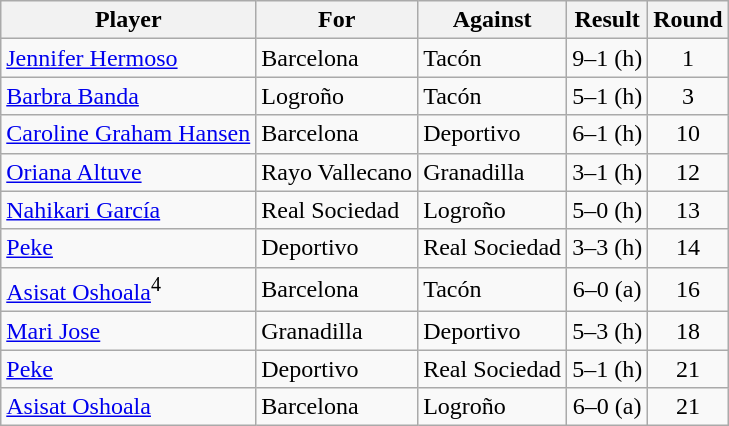<table class="wikitable sortable">
<tr>
<th>Player</th>
<th>For</th>
<th>Against</th>
<th align=center>Result</th>
<th>Round</th>
</tr>
<tr>
<td> <a href='#'>Jennifer Hermoso</a></td>
<td>Barcelona</td>
<td>Tacón</td>
<td align="center">9–1 (h)</td>
<td align="center">1</td>
</tr>
<tr>
<td> <a href='#'>Barbra Banda</a></td>
<td>Logroño</td>
<td>Tacón</td>
<td align="center">5–1 (h)</td>
<td align="center">3</td>
</tr>
<tr>
<td> <a href='#'>Caroline Graham Hansen</a></td>
<td>Barcelona</td>
<td>Deportivo</td>
<td align="center">6–1 (h)</td>
<td align="center">10</td>
</tr>
<tr>
<td> <a href='#'>Oriana Altuve</a></td>
<td>Rayo Vallecano</td>
<td>Granadilla</td>
<td align="center">3–1 (h)</td>
<td align="center">12</td>
</tr>
<tr>
<td> <a href='#'>Nahikari García</a></td>
<td>Real Sociedad</td>
<td>Logroño</td>
<td align="center">5–0 (h)</td>
<td align="center">13</td>
</tr>
<tr>
<td> <a href='#'>Peke</a></td>
<td>Deportivo</td>
<td>Real Sociedad</td>
<td align="center">3–3 (h)</td>
<td align="center">14</td>
</tr>
<tr>
<td> <a href='#'>Asisat Oshoala</a><sup>4</sup></td>
<td>Barcelona</td>
<td>Tacón</td>
<td align="center">6–0 (a)</td>
<td align="center">16</td>
</tr>
<tr>
<td> <a href='#'>Mari Jose</a></td>
<td>Granadilla</td>
<td>Deportivo</td>
<td align="center">5–3 (h)</td>
<td align="center">18</td>
</tr>
<tr>
<td> <a href='#'>Peke</a></td>
<td>Deportivo</td>
<td>Real Sociedad</td>
<td align="center">5–1 (h)</td>
<td align="center">21</td>
</tr>
<tr>
<td> <a href='#'>Asisat Oshoala</a></td>
<td>Barcelona</td>
<td>Logroño</td>
<td align="center">6–0 (a)</td>
<td align="center">21</td>
</tr>
</table>
